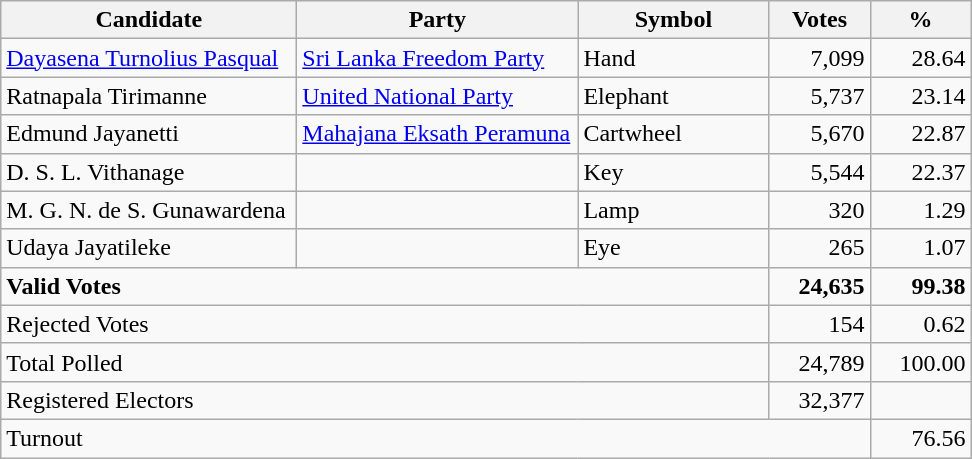<table class="wikitable" border="1" style="text-align:right;">
<tr>
<th align=left width="190">Candidate</th>
<th align=left width="180">Party</th>
<th align=left width="120">Symbol</th>
<th align=left width="60">Votes</th>
<th align=left width="60">%</th>
</tr>
<tr>
<td align=left><a href='#'>Dayasena Turnolius Pasqual</a></td>
<td align=left><a href='#'>Sri Lanka Freedom Party</a></td>
<td align=left>Hand</td>
<td>7,099</td>
<td>28.64</td>
</tr>
<tr>
<td align=left>Ratnapala Tirimanne</td>
<td align=left><a href='#'>United National Party</a></td>
<td align=left>Elephant</td>
<td>5,737</td>
<td>23.14</td>
</tr>
<tr>
<td align=left>Edmund Jayanetti</td>
<td align=left><a href='#'>Mahajana Eksath Peramuna</a></td>
<td align=left>Cartwheel</td>
<td>5,670</td>
<td>22.87</td>
</tr>
<tr>
<td align=left>D. S. L. Vithanage</td>
<td></td>
<td align=left>Key</td>
<td>5,544</td>
<td>22.37</td>
</tr>
<tr>
<td align=left>M. G. N. de S. Gunawardena</td>
<td></td>
<td align=left>Lamp</td>
<td>320</td>
<td>1.29</td>
</tr>
<tr>
<td align=left>Udaya Jayatileke</td>
<td></td>
<td align=left>Eye</td>
<td>265</td>
<td>1.07</td>
</tr>
<tr>
<td align=left colspan=3><strong>Valid Votes</strong></td>
<td><strong>24,635</strong></td>
<td><strong>99.38</strong></td>
</tr>
<tr>
<td align=left colspan=3>Rejected Votes</td>
<td>154</td>
<td>0.62</td>
</tr>
<tr>
<td align=left colspan=3>Total Polled</td>
<td>24,789</td>
<td>100.00</td>
</tr>
<tr>
<td align=left colspan=3>Registered Electors</td>
<td>32,377</td>
<td></td>
</tr>
<tr>
<td align=left colspan=4>Turnout</td>
<td>76.56</td>
</tr>
</table>
